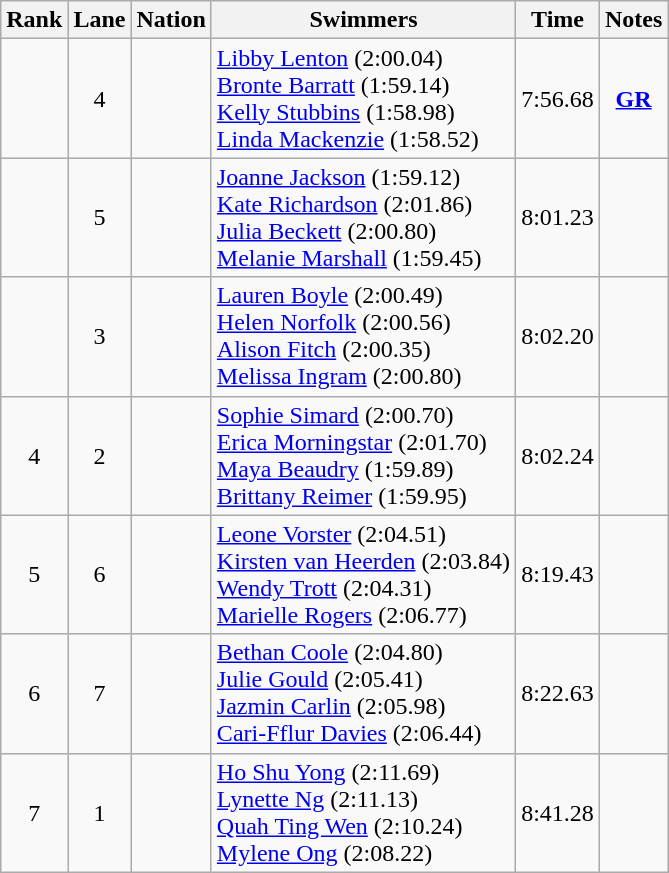<table class="wikitable sortable" style="text-align:center">
<tr>
<th>Rank</th>
<th>Lane</th>
<th>Nation</th>
<th>Swimmers</th>
<th>Time</th>
<th>Notes</th>
</tr>
<tr>
<td></td>
<td>4</td>
<td align=left></td>
<td align=left><a href='#'>Libby Lenton</a> (2:00.04)<br><a href='#'>Bronte Barratt</a> (1:59.14)<br><a href='#'>Kelly Stubbins</a> (1:58.98)<br><a href='#'>Linda Mackenzie</a> (1:58.52)</td>
<td>7:56.68</td>
<td><strong><a href='#'>GR</a></strong></td>
</tr>
<tr>
<td></td>
<td>5</td>
<td align=left></td>
<td align=left><a href='#'>Joanne Jackson</a> (1:59.12)<br><a href='#'>Kate Richardson</a> (2:01.86)<br><a href='#'>Julia Beckett</a> (2:00.80)<br><a href='#'>Melanie Marshall</a> (1:59.45)</td>
<td>8:01.23</td>
<td></td>
</tr>
<tr>
<td></td>
<td>3</td>
<td align=left></td>
<td align=left><a href='#'>Lauren Boyle</a> (2:00.49)<br><a href='#'>Helen Norfolk</a> (2:00.56)<br><a href='#'>Alison Fitch</a> (2:00.35)<br><a href='#'>Melissa Ingram</a> (2:00.80)</td>
<td>8:02.20</td>
<td></td>
</tr>
<tr>
<td>4</td>
<td>2</td>
<td align=left></td>
<td align=left><a href='#'>Sophie Simard</a> (2:00.70)<br><a href='#'>Erica Morningstar</a> (2:01.70)<br><a href='#'>Maya Beaudry</a> (1:59.89)<br><a href='#'>Brittany Reimer</a> (1:59.95)</td>
<td>8:02.24</td>
<td></td>
</tr>
<tr>
<td>5</td>
<td>6</td>
<td align=left></td>
<td align=left><a href='#'>Leone Vorster</a> (2:04.51)<br><a href='#'>Kirsten van Heerden</a> (2:03.84)<br><a href='#'>Wendy Trott</a> (2:04.31)<br><a href='#'>Marielle Rogers</a> (2:06.77)</td>
<td>8:19.43</td>
<td></td>
</tr>
<tr>
<td>6</td>
<td>7</td>
<td align=left></td>
<td align=left><a href='#'>Bethan Coole</a> (2:04.80)<br><a href='#'>Julie Gould</a> (2:05.41)<br><a href='#'>Jazmin Carlin</a> (2:05.98)<br><a href='#'>Cari-Fflur Davies</a> (2:06.44)</td>
<td>8:22.63</td>
<td></td>
</tr>
<tr>
<td>7</td>
<td>1</td>
<td align=left></td>
<td align=left><a href='#'>Ho Shu Yong</a> (2:11.69)<br><a href='#'>Lynette Ng</a> (2:11.13)<br><a href='#'>Quah Ting Wen</a> (2:10.24)<br><a href='#'>Mylene Ong</a> (2:08.22)</td>
<td>8:41.28</td>
<td></td>
</tr>
</table>
